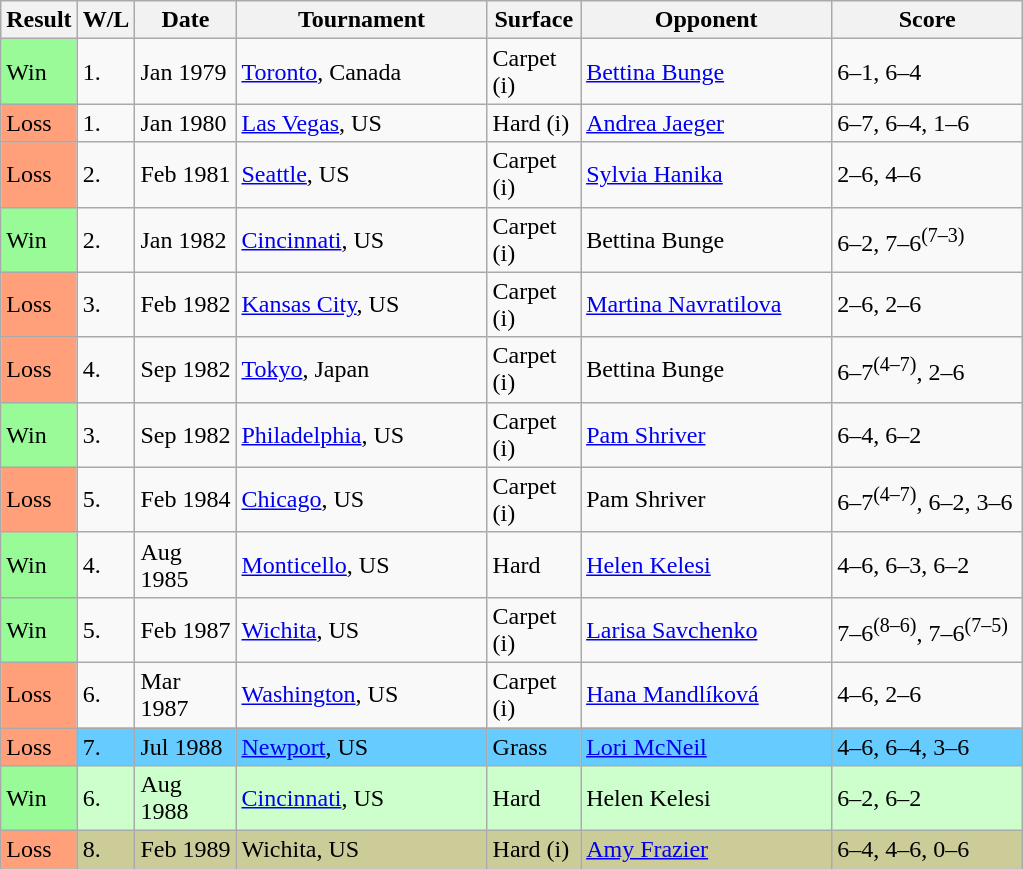<table class="sortable wikitable">
<tr>
<th style="width:40px">Result</th>
<th style="width:30px" class="unsortable">W/L</th>
<th style="width:60px">Date</th>
<th style="width:160px">Tournament</th>
<th style="width:55px">Surface</th>
<th style="width:160px">Opponent</th>
<th style="width:120px" class="unsortable">Score</th>
</tr>
<tr>
<td style="background:#98fb98;">Win</td>
<td>1.</td>
<td>Jan 1979</td>
<td><a href='#'>Toronto</a>, Canada</td>
<td>Carpet (i)</td>
<td> <a href='#'>Bettina Bunge</a></td>
<td>6–1, 6–4</td>
</tr>
<tr>
<td style="background:#ffa07a;">Loss</td>
<td>1.</td>
<td>Jan 1980</td>
<td><a href='#'>Las Vegas</a>, US</td>
<td>Hard (i)</td>
<td> <a href='#'>Andrea Jaeger</a></td>
<td>6–7, 6–4, 1–6</td>
</tr>
<tr>
<td style="background:#ffa07a;">Loss</td>
<td>2.</td>
<td>Feb 1981</td>
<td><a href='#'>Seattle</a>, US</td>
<td>Carpet (i)</td>
<td> <a href='#'>Sylvia Hanika</a></td>
<td>2–6, 4–6</td>
</tr>
<tr>
<td style="background:#98fb98;">Win</td>
<td>2.</td>
<td>Jan 1982</td>
<td><a href='#'>Cincinnati</a>, US</td>
<td>Carpet (i)</td>
<td> Bettina Bunge</td>
<td>6–2, 7–6<sup>(7–3)</sup></td>
</tr>
<tr>
<td style="background:#ffa07a;">Loss</td>
<td>3.</td>
<td>Feb 1982</td>
<td><a href='#'>Kansas City</a>, US</td>
<td>Carpet (i)</td>
<td> <a href='#'>Martina Navratilova</a></td>
<td>2–6, 2–6</td>
</tr>
<tr>
<td style="background:#ffa07a;">Loss</td>
<td>4.</td>
<td>Sep 1982</td>
<td><a href='#'>Tokyo</a>, Japan</td>
<td>Carpet (i)</td>
<td> Bettina Bunge</td>
<td>6–7<sup>(4–7)</sup>, 2–6</td>
</tr>
<tr>
<td style="background:#98fb98;">Win</td>
<td>3.</td>
<td>Sep 1982</td>
<td><a href='#'>Philadelphia</a>, US</td>
<td>Carpet (i)</td>
<td> <a href='#'>Pam Shriver</a></td>
<td>6–4, 6–2</td>
</tr>
<tr>
<td style="background:#ffa07a;">Loss</td>
<td>5.</td>
<td>Feb 1984</td>
<td><a href='#'>Chicago</a>, US</td>
<td>Carpet (i)</td>
<td> Pam Shriver</td>
<td>6–7<sup>(4–7)</sup>, 6–2, 3–6</td>
</tr>
<tr>
<td style="background:#98fb98;">Win</td>
<td>4.</td>
<td>Aug 1985</td>
<td><a href='#'>Monticello</a>, US</td>
<td>Hard</td>
<td> <a href='#'>Helen Kelesi</a></td>
<td>4–6, 6–3, 6–2</td>
</tr>
<tr>
<td style="background:#98fb98;">Win</td>
<td>5.</td>
<td>Feb 1987</td>
<td><a href='#'>Wichita</a>, US</td>
<td>Carpet (i)</td>
<td> <a href='#'>Larisa Savchenko</a></td>
<td>7–6<sup>(8–6)</sup>, 7–6<sup>(7–5)</sup></td>
</tr>
<tr>
<td style="background:#ffa07a;">Loss</td>
<td>6.</td>
<td>Mar 1987</td>
<td><a href='#'>Washington</a>, US</td>
<td>Carpet (i)</td>
<td> <a href='#'>Hana Mandlíková</a></td>
<td>4–6, 2–6</td>
</tr>
<tr bgcolor="#66CCFF">
<td style="background:#ffa07a;">Loss</td>
<td>7.</td>
<td>Jul 1988</td>
<td><a href='#'>Newport</a>, US</td>
<td>Grass</td>
<td> <a href='#'>Lori McNeil</a></td>
<td>4–6, 6–4, 3–6</td>
</tr>
<tr bgcolor="#CCFFCC">
<td style="background:#98fb98;">Win</td>
<td>6.</td>
<td>Aug 1988</td>
<td><a href='#'>Cincinnati</a>, US</td>
<td>Hard</td>
<td> Helen Kelesi</td>
<td>6–2, 6–2</td>
</tr>
<tr bgcolor="#CCCC99">
<td style="background:#ffa07a;">Loss</td>
<td>8.</td>
<td>Feb 1989</td>
<td>Wichita, US</td>
<td>Hard (i)</td>
<td> <a href='#'>Amy Frazier</a></td>
<td>6–4, 4–6, 0–6</td>
</tr>
</table>
